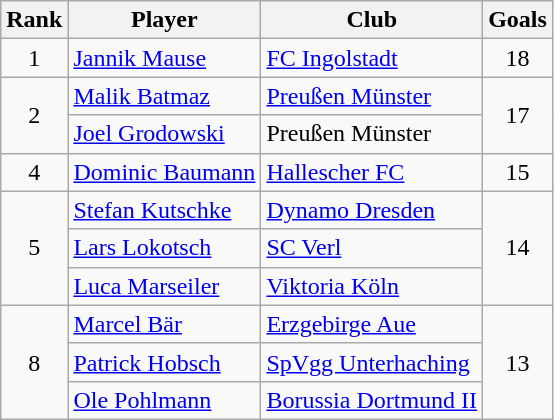<table class="wikitable sortable" style="text-align:center">
<tr>
<th>Rank</th>
<th>Player</th>
<th>Club</th>
<th>Goals</th>
</tr>
<tr>
<td>1</td>
<td align=left> <a href='#'>Jannik Mause</a></td>
<td align=left><a href='#'>FC Ingolstadt</a></td>
<td>18</td>
</tr>
<tr>
<td rowspan=2>2</td>
<td align=left> <a href='#'>Malik Batmaz</a></td>
<td align=left><a href='#'>Preußen Münster</a></td>
<td rowspan=2>17</td>
</tr>
<tr>
<td align=left> <a href='#'>Joel Grodowski</a></td>
<td align=left>Preußen Münster</td>
</tr>
<tr>
<td>4</td>
<td align=left> <a href='#'>Dominic Baumann</a></td>
<td align=left><a href='#'>Hallescher FC</a></td>
<td>15</td>
</tr>
<tr>
<td rowspan=3>5</td>
<td align=left> <a href='#'>Stefan Kutschke</a></td>
<td align=left><a href='#'>Dynamo Dresden</a></td>
<td rowspan=3>14</td>
</tr>
<tr>
<td align=left> <a href='#'>Lars Lokotsch</a></td>
<td align=left><a href='#'>SC Verl</a></td>
</tr>
<tr>
<td align=left> <a href='#'>Luca Marseiler</a></td>
<td align=left><a href='#'>Viktoria Köln</a></td>
</tr>
<tr>
<td rowspan=3>8</td>
<td align=left> <a href='#'>Marcel Bär</a></td>
<td align=left><a href='#'>Erzgebirge Aue</a></td>
<td rowspan=3>13</td>
</tr>
<tr>
<td align=left> <a href='#'>Patrick Hobsch</a></td>
<td align=left><a href='#'>SpVgg Unterhaching</a></td>
</tr>
<tr>
<td align=left> <a href='#'>Ole Pohlmann</a></td>
<td align=left><a href='#'>Borussia Dortmund II</a></td>
</tr>
</table>
